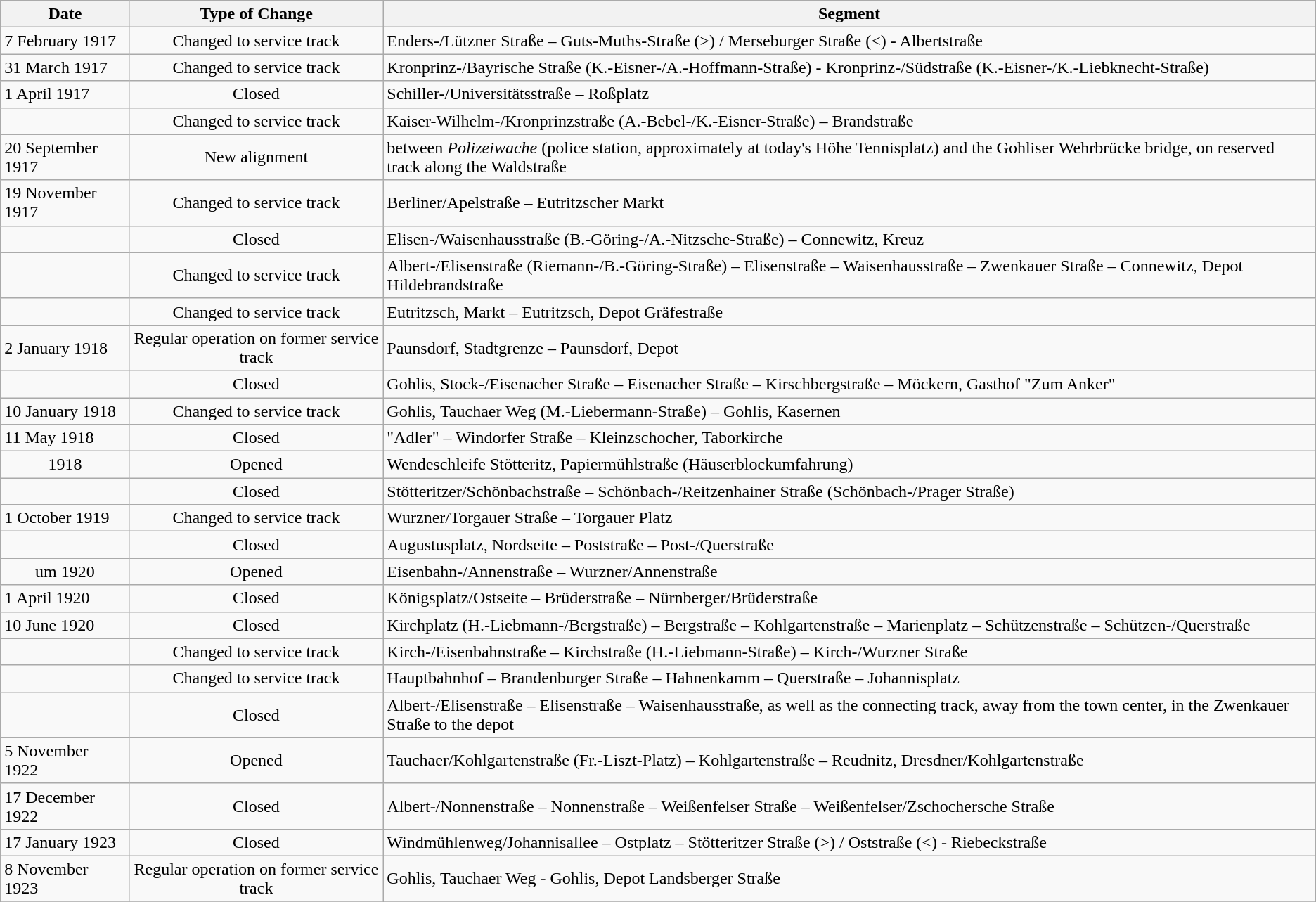<table class="wikitable">
<tr>
<th>Date</th>
<th>Type of Change</th>
<th>Segment</th>
</tr>
<tr>
<td>7 February 1917</td>
<td align="center">Changed to service track</td>
<td>Enders-/Lützner Straße – Guts-Muths-Straße (>) / Merseburger Straße (<) - Albertstraße</td>
</tr>
<tr>
<td>31 March 1917</td>
<td align="center">Changed to service track</td>
<td>Kronprinz-/Bayrische Straße (K.-Eisner-/A.-Hoffmann-Straße) - Kronprinz-/Südstraße (K.-Eisner-/K.-Liebknecht-Straße)</td>
</tr>
<tr>
<td>1 April 1917</td>
<td align="center">Closed</td>
<td>Schiller-/Universitätsstraße – Roßplatz</td>
</tr>
<tr>
<td></td>
<td align="center">Changed to service track</td>
<td>Kaiser-Wilhelm-/Kronprinzstraße (A.-Bebel-/K.-Eisner-Straße) – Brandstraße</td>
</tr>
<tr>
<td>20 September 1917</td>
<td align="center">New alignment</td>
<td>between <em>Polizeiwache</em> (police station, approximately at today's Höhe Tennisplatz) and the Gohliser Wehrbrücke bridge, on reserved track along the Waldstraße</td>
</tr>
<tr>
<td>19 November 1917</td>
<td align="center">Changed to service track</td>
<td>Berliner/Apelstraße – Eutritzscher Markt</td>
</tr>
<tr>
<td></td>
<td align="center">Closed</td>
<td>Elisen-/Waisenhausstraße (B.-Göring-/A.-Nitzsche-Straße) – Connewitz, Kreuz</td>
</tr>
<tr>
<td></td>
<td align="center">Changed to service track</td>
<td>Albert-/Elisenstraße (Riemann-/B.-Göring-Straße) – Elisenstraße – Waisenhausstraße – Zwenkauer Straße – Connewitz, Depot Hildebrandstraße</td>
</tr>
<tr>
<td></td>
<td align="center">Changed to service track</td>
<td>Eutritzsch, Markt – Eutritzsch, Depot Gräfestraße</td>
</tr>
<tr>
<td>2 January 1918</td>
<td align="center">Regular operation on former service track</td>
<td>Paunsdorf, Stadtgrenze – Paunsdorf, Depot</td>
</tr>
<tr>
<td></td>
<td align="center">Closed</td>
<td>Gohlis, Stock-/Eisenacher Straße – Eisenacher Straße – Kirschbergstraße – Möckern, Gasthof "Zum Anker"</td>
</tr>
<tr>
<td>10 January 1918</td>
<td align="center">Changed to service track</td>
<td>Gohlis, Tauchaer Weg (M.-Liebermann-Straße) – Gohlis, Kasernen</td>
</tr>
<tr>
<td>11 May 1918</td>
<td align="center">Closed</td>
<td>"Adler" – Windorfer Straße – Kleinzschocher, Taborkirche</td>
</tr>
<tr>
<td align="center">1918</td>
<td align="center">Opened</td>
<td>Wendeschleife Stötteritz, Papiermühlstraße (Häuserblockumfahrung)</td>
</tr>
<tr>
<td></td>
<td align="center">Closed</td>
<td>Stötteritzer/Schönbachstraße – Schönbach-/Reitzenhainer Straße (Schönbach-/Prager Straße)</td>
</tr>
<tr>
<td>1 October 1919</td>
<td align="center">Changed to service track</td>
<td>Wurzner/Torgauer Straße – Torgauer Platz</td>
</tr>
<tr>
<td></td>
<td align="center">Closed</td>
<td>Augustusplatz, Nordseite – Poststraße – Post-/Querstraße</td>
</tr>
<tr>
<td align="center">um 1920</td>
<td align="center">Opened</td>
<td>Eisenbahn-/Annenstraße – Wurzner/Annenstraße</td>
</tr>
<tr>
<td>1 April 1920</td>
<td align="center">Closed</td>
<td>Königsplatz/Ostseite – Brüderstraße – Nürnberger/Brüderstraße</td>
</tr>
<tr>
<td>10 June 1920</td>
<td align="center">Closed</td>
<td>Kirchplatz (H.-Liebmann-/Bergstraße) – Bergstraße – Kohlgartenstraße – Marienplatz – Schützenstraße – Schützen-/Querstraße</td>
</tr>
<tr>
<td></td>
<td align="center">Changed to service track</td>
<td>Kirch-/Eisenbahnstraße – Kirchstraße (H.-Liebmann-Straße) – Kirch-/Wurzner Straße</td>
</tr>
<tr>
<td></td>
<td align="center">Changed to service track</td>
<td>Hauptbahnhof – Brandenburger Straße – Hahnenkamm – Querstraße – Johannisplatz</td>
</tr>
<tr>
<td></td>
<td align="center">Closed</td>
<td>Albert-/Elisenstraße – Elisenstraße – Waisenhausstraße, as well as the connecting track, away from the town center, in the Zwenkauer Straße to the depot</td>
</tr>
<tr>
<td>5 November 1922</td>
<td align="center">Opened</td>
<td>Tauchaer/Kohlgartenstraße (Fr.-Liszt-Platz) – Kohlgartenstraße – Reudnitz, Dresdner/Kohlgartenstraße</td>
</tr>
<tr>
<td>17 December 1922</td>
<td align="center">Closed</td>
<td>Albert-/Nonnenstraße – Nonnenstraße – Weißenfelser Straße – Weißenfelser/Zschochersche Straße</td>
</tr>
<tr>
<td>17 January 1923</td>
<td align="center">Closed</td>
<td>Windmühlenweg/Johannisallee – Ostplatz – Stötteritzer Straße (>) / Oststraße (<) - Riebeckstraße</td>
</tr>
<tr>
<td>8 November 1923</td>
<td align="center">Regular operation on former service track</td>
<td>Gohlis, Tauchaer Weg - Gohlis, Depot Landsberger Straße</td>
</tr>
<tr>
</tr>
</table>
